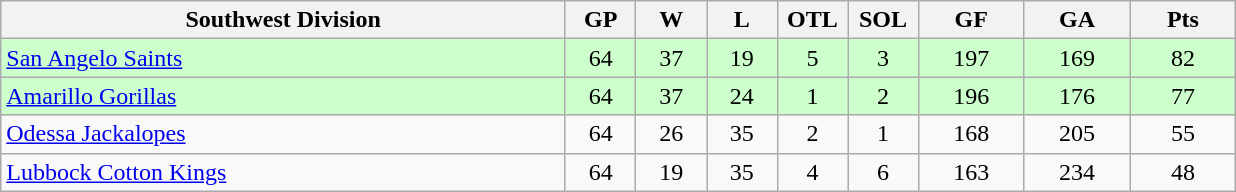<table class="wikitable">
<tr>
<th width="40%" bgcolor="#e0e0e0">Southwest Division</th>
<th width="5%" bgcolor="#e0e0e0">GP</th>
<th width="5%" bgcolor="#e0e0e0">W</th>
<th width="5%" bgcolor="#e0e0e0">L</th>
<th width="5%" bgcolor="#e0e0e0">OTL</th>
<th width="5%" bgcolor="#e0e0e0">SOL</th>
<th width="7.5%" bgcolor="#e0e0e0">GF</th>
<th width="7.5%" bgcolor="#e0e0e0">GA</th>
<th width="7.5%" bgcolor="#e0e0e0">Pts</th>
</tr>
<tr align="center" bgcolor="#CCFFCC">
<td align="left"><a href='#'>San Angelo Saints</a></td>
<td>64</td>
<td>37</td>
<td>19</td>
<td>5</td>
<td>3</td>
<td>197</td>
<td>169</td>
<td>82</td>
</tr>
<tr align="center" bgcolor="#CCFFCC">
<td align="left"><a href='#'>Amarillo Gorillas</a></td>
<td>64</td>
<td>37</td>
<td>24</td>
<td>1</td>
<td>2</td>
<td>196</td>
<td>176</td>
<td>77</td>
</tr>
<tr align="center">
<td align="left"><a href='#'>Odessa Jackalopes</a></td>
<td>64</td>
<td>26</td>
<td>35</td>
<td>2</td>
<td>1</td>
<td>168</td>
<td>205</td>
<td>55</td>
</tr>
<tr align="center">
<td align="left"><a href='#'>Lubbock Cotton Kings</a></td>
<td>64</td>
<td>19</td>
<td>35</td>
<td>4</td>
<td>6</td>
<td>163</td>
<td>234</td>
<td>48</td>
</tr>
</table>
